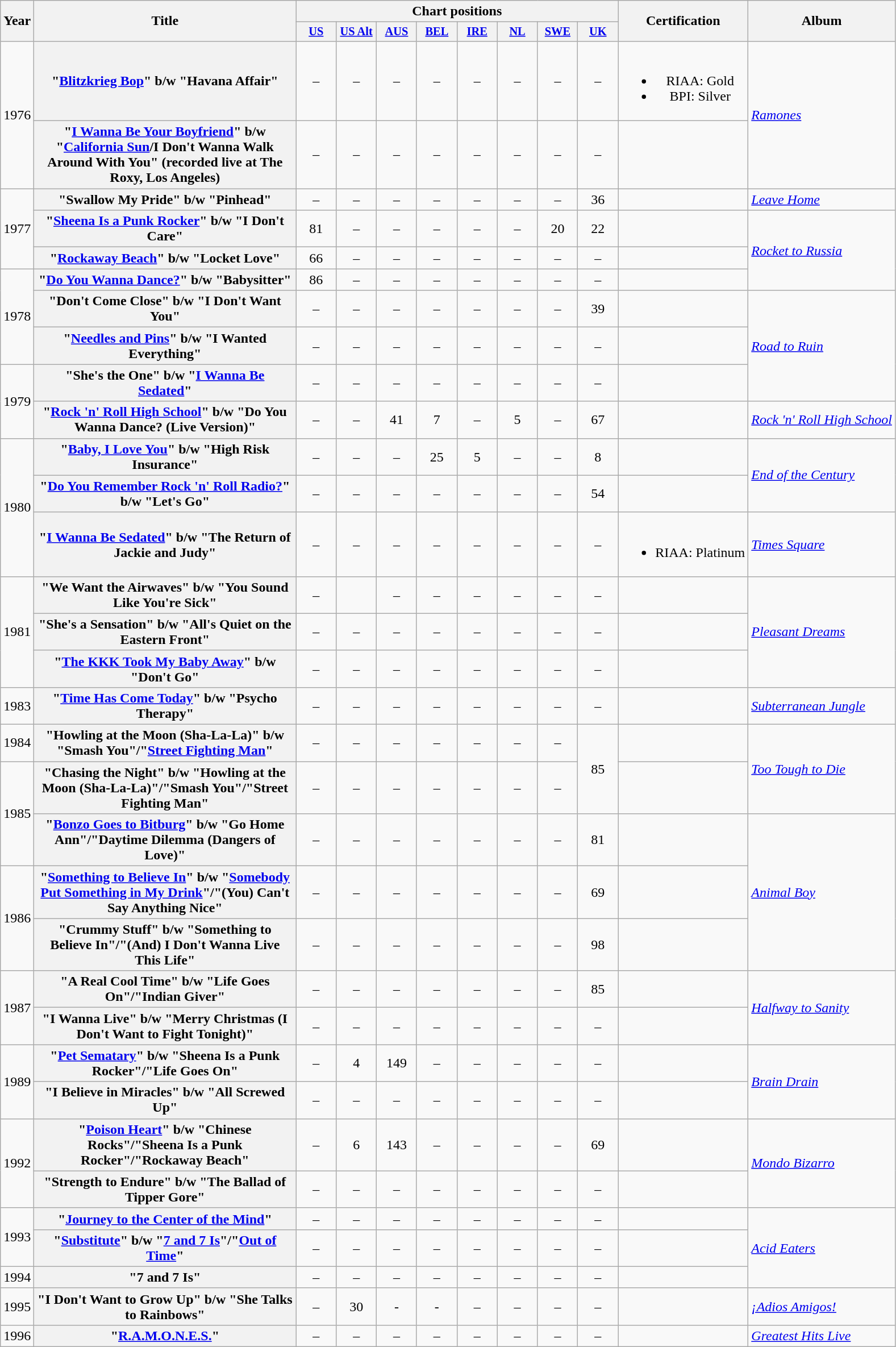<table class="wikitable plainrowheaders" style="text-align:center;">
<tr>
<th rowspan="2">Year</th>
<th rowspan="2" style="width:300px;">Title</th>
<th colspan="8">Chart positions</th>
<th rowspan="2">Certification</th>
<th rowspan="2">Album</th>
</tr>
<tr>
<th style="width:3em;font-size:85%;"><a href='#'>US</a><br></th>
<th style="width:3em;font-size:85%;"><a href='#'>US Alt</a><br></th>
<th style="width:3em;font-size:85%;"><a href='#'>AUS</a><br></th>
<th style="width:3em;font-size:85%;"><a href='#'>BEL</a><br></th>
<th style="width:3em;font-size:85%;"><a href='#'>IRE</a><br></th>
<th style="width:3em;font-size:85%;"><a href='#'>NL</a><br></th>
<th style="width:3em;font-size:85%;"><a href='#'>SWE</a><br></th>
<th style="width:3em;font-size:85%;"><a href='#'>UK</a><br></th>
</tr>
<tr>
<td rowspan="2">1976</td>
<th scope="row">"<a href='#'>Blitzkrieg Bop</a>" b/w "Havana Affair"</th>
<td>–</td>
<td>–</td>
<td>–</td>
<td>–</td>
<td>–</td>
<td>–</td>
<td>–</td>
<td>–</td>
<td><br><ul><li>RIAA: Gold</li><li>BPI: Silver</li></ul></td>
<td style="text-align:left;" rowspan="2"><em><a href='#'>Ramones</a></em></td>
</tr>
<tr>
<th scope="row">"<a href='#'>I Wanna Be Your Boyfriend</a>" b/w "<a href='#'>California Sun</a>/I Don't Wanna Walk Around With You" (recorded live at The Roxy, Los Angeles)</th>
<td>–</td>
<td>–</td>
<td>–</td>
<td>–</td>
<td>–</td>
<td>–</td>
<td>–</td>
<td>–</td>
<td></td>
</tr>
<tr>
<td rowspan="3">1977</td>
<th scope="row">"Swallow My Pride" b/w "Pinhead"</th>
<td>–</td>
<td>–</td>
<td>–</td>
<td>–</td>
<td>–</td>
<td>–</td>
<td>–</td>
<td>36</td>
<td></td>
<td style="text-align:left;"><em><a href='#'>Leave Home</a></em></td>
</tr>
<tr>
<th scope="row">"<a href='#'>Sheena Is a Punk Rocker</a>" b/w "I Don't Care"</th>
<td>81</td>
<td>–</td>
<td>–</td>
<td>–</td>
<td>–</td>
<td>–</td>
<td>20</td>
<td>22</td>
<td></td>
<td style="text-align:left;" rowspan="3"><em><a href='#'>Rocket to Russia</a></em></td>
</tr>
<tr>
<th scope="row">"<a href='#'>Rockaway Beach</a>" b/w "Locket Love"</th>
<td>66</td>
<td>–</td>
<td>–</td>
<td>–</td>
<td>–</td>
<td>–</td>
<td>–</td>
<td>–</td>
<td></td>
</tr>
<tr>
<td rowspan="3">1978</td>
<th scope="row">"<a href='#'>Do You Wanna Dance?</a>" b/w "Babysitter"</th>
<td>86</td>
<td>–</td>
<td>–</td>
<td>–</td>
<td>–</td>
<td>–</td>
<td>–</td>
<td>–</td>
<td></td>
</tr>
<tr>
<th scope="row">"Don't Come Close" b/w "I Don't Want You"</th>
<td>–</td>
<td>–</td>
<td>–</td>
<td>–</td>
<td>–</td>
<td>–</td>
<td>–</td>
<td>39</td>
<td></td>
<td style="text-align:left;" rowspan="3"><em><a href='#'>Road to Ruin</a></em></td>
</tr>
<tr>
<th scope="row">"<a href='#'>Needles and Pins</a>" b/w "I Wanted Everything"</th>
<td>–</td>
<td>–</td>
<td>–</td>
<td>–</td>
<td>–</td>
<td>–</td>
<td>–</td>
<td>–</td>
<td></td>
</tr>
<tr>
<td rowspan="2">1979</td>
<th scope="row">"She's the One" b/w "<a href='#'>I Wanna Be Sedated</a>"</th>
<td>–</td>
<td>–</td>
<td>–</td>
<td>–</td>
<td>–</td>
<td>–</td>
<td>–</td>
<td>–</td>
<td></td>
</tr>
<tr>
<th scope="row">"<a href='#'>Rock 'n' Roll High School</a>" b/w "Do You Wanna Dance? (Live Version)"</th>
<td>–</td>
<td>–</td>
<td>41</td>
<td>7</td>
<td>–</td>
<td>5</td>
<td>–</td>
<td>67</td>
<td></td>
<td align="left"><em><a href='#'>Rock 'n' Roll High School</a></em></td>
</tr>
<tr>
<td rowspan="3">1980</td>
<th scope="row">"<a href='#'>Baby, I Love You</a>" b/w "High Risk Insurance"</th>
<td>–</td>
<td>–</td>
<td>–</td>
<td>25</td>
<td>5</td>
<td>–</td>
<td>–</td>
<td>8</td>
<td></td>
<td style="text-align:left;" rowspan="2"><em><a href='#'>End of the Century</a></em></td>
</tr>
<tr>
<th scope="row">"<a href='#'>Do You Remember Rock 'n' Roll Radio?</a>" b/w "Let's Go"</th>
<td>–</td>
<td>–</td>
<td>–</td>
<td>–</td>
<td>–</td>
<td>–</td>
<td>–</td>
<td>54</td>
<td></td>
</tr>
<tr>
<th scope="row">"<a href='#'>I Wanna Be Sedated</a>" b/w "The Return of Jackie and Judy"</th>
<td>–</td>
<td>–</td>
<td>–</td>
<td>–</td>
<td>–</td>
<td>–</td>
<td>–</td>
<td>–</td>
<td><br><ul><li>RIAA: Platinum</li></ul></td>
<td align="left"><em><a href='#'>Times Square</a></em></td>
</tr>
<tr>
<td rowspan="3">1981</td>
<th scope="row">"We Want the Airwaves" b/w "You Sound Like You're Sick"</th>
<td>–</td>
<td></td>
<td>–</td>
<td>–</td>
<td>–</td>
<td>–</td>
<td>–</td>
<td>–</td>
<td></td>
<td style="text-align:left;" rowspan="3"><em><a href='#'>Pleasant Dreams</a></em></td>
</tr>
<tr>
<th scope="row">"She's a Sensation" b/w "All's Quiet on the Eastern Front"</th>
<td>–</td>
<td>–</td>
<td>–</td>
<td>–</td>
<td>–</td>
<td>–</td>
<td>–</td>
<td>–</td>
<td></td>
</tr>
<tr>
<th scope="row">"<a href='#'>The KKK Took My Baby Away</a>" b/w "Don't Go"</th>
<td>–</td>
<td>–</td>
<td>–</td>
<td>–</td>
<td>–</td>
<td>–</td>
<td>–</td>
<td>–</td>
<td></td>
</tr>
<tr>
<td>1983</td>
<th scope="row">"<a href='#'>Time Has Come Today</a>" b/w "Psycho Therapy"</th>
<td>–</td>
<td>–</td>
<td>–</td>
<td>–</td>
<td>–</td>
<td>–</td>
<td>–</td>
<td>–</td>
<td></td>
<td style="text-align:left;"><em><a href='#'>Subterranean Jungle</a></em></td>
</tr>
<tr>
<td>1984</td>
<th scope="row">"Howling at the Moon (Sha-La-La)" b/w "Smash You"/"<a href='#'>Street Fighting Man</a>"</th>
<td>–</td>
<td>–</td>
<td>–</td>
<td>–</td>
<td>–</td>
<td>–</td>
<td>–</td>
<td rowspan="2">85<br></td>
<td></td>
<td style="text-align:left;" rowspan="2"><em><a href='#'>Too Tough to Die</a></em></td>
</tr>
<tr>
<td rowspan="2">1985</td>
<th scope="row">"Chasing the Night" b/w "Howling at the Moon (Sha-La-La)"/"Smash You"/"Street Fighting Man"</th>
<td>–</td>
<td>–</td>
<td>–</td>
<td>–</td>
<td>–</td>
<td>–</td>
<td>–</td>
<td></td>
</tr>
<tr>
<th scope="row">"<a href='#'>Bonzo Goes to Bitburg</a>" b/w "Go Home Ann"/"Daytime Dilemma (Dangers of Love)"</th>
<td>–</td>
<td>–</td>
<td>–</td>
<td>–</td>
<td>–</td>
<td>–</td>
<td>–</td>
<td>81</td>
<td></td>
<td style="text-align:left;" rowspan="3"><em><a href='#'>Animal Boy</a></em></td>
</tr>
<tr>
<td rowspan="2">1986</td>
<th scope="row">"<a href='#'>Something to Believe In</a>" b/w "<a href='#'>Somebody Put Something in My Drink</a>"/"(You) Can't Say Anything Nice"</th>
<td>–</td>
<td>–</td>
<td>–</td>
<td>–</td>
<td>–</td>
<td>–</td>
<td>–</td>
<td>69</td>
</tr>
<tr>
<th scope="row">"Crummy Stuff" b/w "Something to Believe In"/"(And) I Don't Wanna Live This Life"</th>
<td>–</td>
<td>–</td>
<td>–</td>
<td>–</td>
<td>–</td>
<td>–</td>
<td>–</td>
<td>98</td>
<td></td>
</tr>
<tr>
<td rowspan="2">1987</td>
<th scope="row">"A Real Cool Time" b/w "Life Goes On"/"Indian Giver"</th>
<td>–</td>
<td>–</td>
<td>–</td>
<td>–</td>
<td>–</td>
<td>–</td>
<td>–</td>
<td>85</td>
<td></td>
<td style="text-align:left;" rowspan="2"><em><a href='#'>Halfway to Sanity</a></em></td>
</tr>
<tr>
<th scope="row">"I Wanna Live" b/w "Merry Christmas (I Don't Want to Fight Tonight)"</th>
<td>–</td>
<td>–</td>
<td>–</td>
<td>–</td>
<td>–</td>
<td>–</td>
<td>–</td>
<td>–</td>
<td></td>
</tr>
<tr>
<td rowspan="2">1989</td>
<th scope="row">"<a href='#'>Pet Sematary</a>" b/w "Sheena Is a Punk Rocker"/"Life Goes On"</th>
<td>–</td>
<td>4</td>
<td>149</td>
<td>–</td>
<td>–</td>
<td>–</td>
<td>–</td>
<td>–</td>
<td></td>
<td style="text-align:left;" rowspan="2"><em><a href='#'>Brain Drain</a></em></td>
</tr>
<tr>
<th scope="row">"I Believe in Miracles" b/w "All Screwed Up"</th>
<td>–</td>
<td>–</td>
<td>–</td>
<td>–</td>
<td>–</td>
<td>–</td>
<td>–</td>
<td>–</td>
<td></td>
</tr>
<tr>
<td rowspan="2">1992</td>
<th scope="row">"<a href='#'>Poison Heart</a>" b/w "Chinese Rocks"/"Sheena Is a Punk Rocker"/"Rockaway Beach"</th>
<td>–</td>
<td>6</td>
<td>143</td>
<td>–</td>
<td>–</td>
<td>–</td>
<td>–</td>
<td>69</td>
<td></td>
<td style="text-align:left;" rowspan="2"><em><a href='#'>Mondo Bizarro</a></em></td>
</tr>
<tr>
<th scope="row">"Strength to Endure" b/w "The Ballad of Tipper Gore"</th>
<td>–</td>
<td>–</td>
<td>–</td>
<td>–</td>
<td>–</td>
<td>–</td>
<td>–</td>
<td>–</td>
<td></td>
</tr>
<tr>
<td rowspan="2">1993</td>
<th scope="row">"<a href='#'>Journey to the Center of the Mind</a>"</th>
<td>–</td>
<td>–</td>
<td>–</td>
<td>–</td>
<td>–</td>
<td>–</td>
<td>–</td>
<td>–</td>
<td></td>
<td style="text-align:left;" rowspan="3"><em><a href='#'>Acid Eaters</a></em></td>
</tr>
<tr>
<th scope="row">"<a href='#'>Substitute</a>" b/w "<a href='#'>7 and 7 Is</a>"/"<a href='#'>Out of Time</a>"</th>
<td>–</td>
<td>–</td>
<td>–</td>
<td>–</td>
<td>–</td>
<td>–</td>
<td>–</td>
<td>–</td>
<td></td>
</tr>
<tr>
<td>1994</td>
<th scope="row">"7 and 7 Is"</th>
<td>–</td>
<td>–</td>
<td>–</td>
<td>–</td>
<td>–</td>
<td>–</td>
<td>–</td>
<td>–</td>
<td></td>
</tr>
<tr>
<td>1995</td>
<th scope="row">"I Don't Want to Grow Up" b/w "She Talks to Rainbows"</th>
<td>–</td>
<td>30</td>
<td>-</td>
<td>-</td>
<td>–</td>
<td>–</td>
<td>–</td>
<td>–</td>
<td></td>
<td align="left"><em><a href='#'>¡Adios Amigos!</a></em></td>
</tr>
<tr>
<td>1996</td>
<th scope="row">"<a href='#'>R.A.M.O.N.E.S.</a>"</th>
<td>–</td>
<td>–</td>
<td>–</td>
<td>–</td>
<td>–</td>
<td>–</td>
<td>–</td>
<td>–</td>
<td></td>
<td align="left"><em><a href='#'>Greatest Hits Live</a></em></td>
</tr>
</table>
